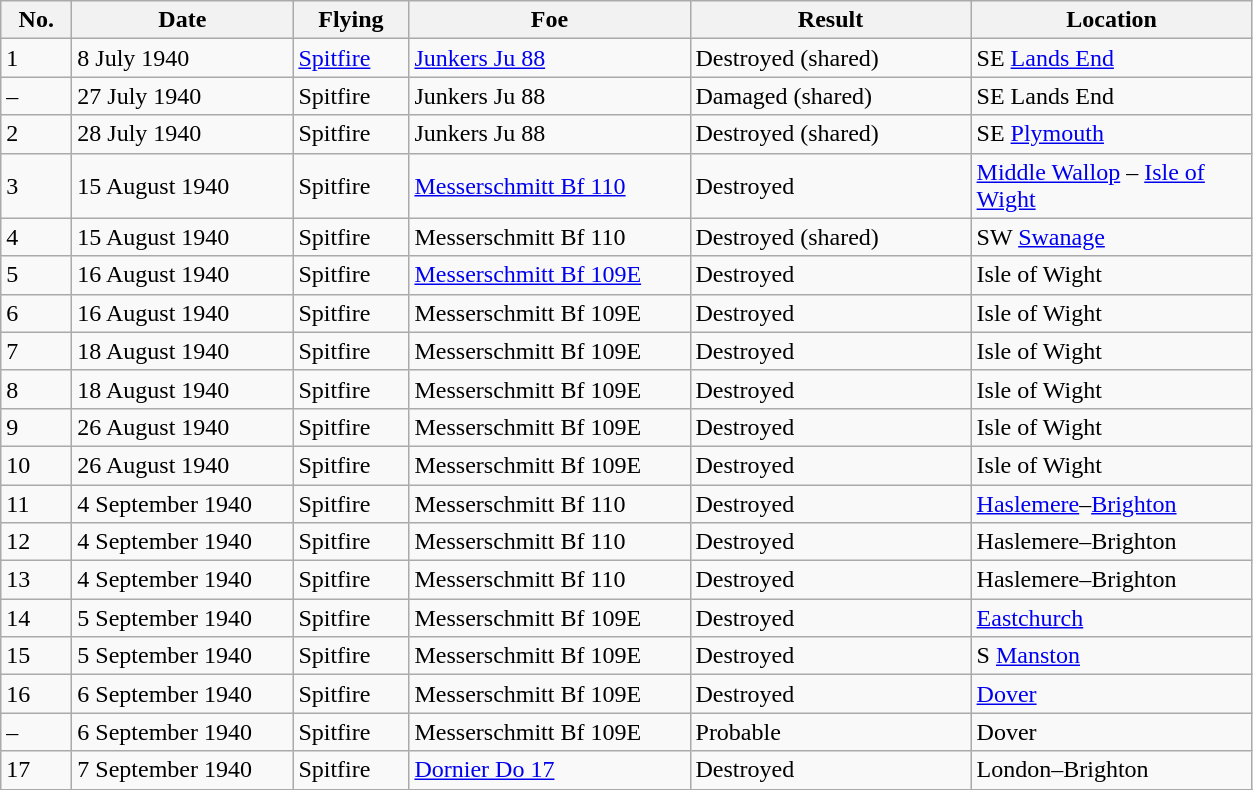<table class="wikitable">
<tr>
<th width="40" align=center>No.</th>
<th width="140" align=center>Date</th>
<th width="70" align=center>Flying</th>
<th width="180" align=center>Foe</th>
<th width="180" align=center>Result</th>
<th width="180" align=center>Location</th>
</tr>
<tr>
<td>1</td>
<td>8 July 1940</td>
<td><a href='#'>Spitfire</a></td>
<td><a href='#'>Junkers Ju 88</a></td>
<td>Destroyed (shared)</td>
<td>SE <a href='#'>Lands End</a></td>
</tr>
<tr>
<td>–</td>
<td>27 July 1940</td>
<td>Spitfire</td>
<td>Junkers Ju 88</td>
<td>Damaged (shared)</td>
<td>SE Lands End</td>
</tr>
<tr>
<td>2</td>
<td>28 July 1940</td>
<td>Spitfire</td>
<td>Junkers Ju 88</td>
<td>Destroyed (shared)</td>
<td>SE <a href='#'>Plymouth</a></td>
</tr>
<tr>
<td>3</td>
<td>15 August 1940</td>
<td>Spitfire</td>
<td><a href='#'>Messerschmitt Bf 110</a></td>
<td>Destroyed</td>
<td><a href='#'>Middle Wallop</a> – <a href='#'>Isle of Wight</a></td>
</tr>
<tr>
<td>4</td>
<td>15 August 1940</td>
<td>Spitfire</td>
<td>Messerschmitt  Bf 110</td>
<td>Destroyed (shared)</td>
<td>SW <a href='#'>Swanage</a></td>
</tr>
<tr>
<td>5</td>
<td>16 August 1940</td>
<td>Spitfire</td>
<td><a href='#'>Messerschmitt Bf 109E</a></td>
<td>Destroyed</td>
<td>Isle of Wight</td>
</tr>
<tr>
<td>6</td>
<td>16 August 1940</td>
<td>Spitfire</td>
<td>Messerschmitt Bf 109E</td>
<td>Destroyed</td>
<td>Isle of Wight</td>
</tr>
<tr>
<td>7</td>
<td>18 August 1940</td>
<td>Spitfire</td>
<td>Messerschmitt Bf 109E</td>
<td>Destroyed</td>
<td>Isle of Wight</td>
</tr>
<tr>
<td>8</td>
<td>18 August 1940</td>
<td>Spitfire</td>
<td>Messerschmitt Bf 109E</td>
<td>Destroyed</td>
<td>Isle of Wight</td>
</tr>
<tr>
<td>9</td>
<td>26 August 1940</td>
<td>Spitfire</td>
<td>Messerschmitt Bf 109E</td>
<td>Destroyed</td>
<td>Isle of Wight</td>
</tr>
<tr>
<td>10</td>
<td>26 August 1940</td>
<td>Spitfire</td>
<td>Messerschmitt Bf 109E</td>
<td>Destroyed</td>
<td>Isle of Wight</td>
</tr>
<tr>
<td>11</td>
<td>4 September 1940</td>
<td>Spitfire</td>
<td>Messerschmitt Bf 110</td>
<td>Destroyed</td>
<td><a href='#'>Haslemere</a>–<a href='#'>Brighton</a></td>
</tr>
<tr>
<td>12</td>
<td>4 September 1940</td>
<td>Spitfire</td>
<td>Messerschmitt Bf 110</td>
<td>Destroyed</td>
<td>Haslemere–Brighton</td>
</tr>
<tr>
<td>13</td>
<td>4 September 1940</td>
<td>Spitfire</td>
<td>Messerschmitt Bf 110</td>
<td>Destroyed</td>
<td>Haslemere–Brighton</td>
</tr>
<tr>
<td>14</td>
<td>5 September 1940</td>
<td>Spitfire</td>
<td>Messerschmitt Bf 109E</td>
<td>Destroyed</td>
<td><a href='#'>Eastchurch</a></td>
</tr>
<tr>
<td>15</td>
<td>5 September 1940</td>
<td>Spitfire</td>
<td>Messerschmitt Bf 109E</td>
<td>Destroyed</td>
<td>S <a href='#'>Manston</a></td>
</tr>
<tr>
<td>16</td>
<td>6 September 1940</td>
<td>Spitfire</td>
<td>Messerschmitt Bf 109E</td>
<td>Destroyed</td>
<td><a href='#'>Dover</a></td>
</tr>
<tr>
<td>–</td>
<td>6 September 1940</td>
<td>Spitfire</td>
<td>Messerschmitt Bf 109E</td>
<td>Probable</td>
<td>Dover</td>
</tr>
<tr>
<td>17</td>
<td>7 September 1940</td>
<td>Spitfire</td>
<td><a href='#'>Dornier Do 17</a></td>
<td>Destroyed</td>
<td>London–Brighton</td>
</tr>
<tr>
</tr>
</table>
